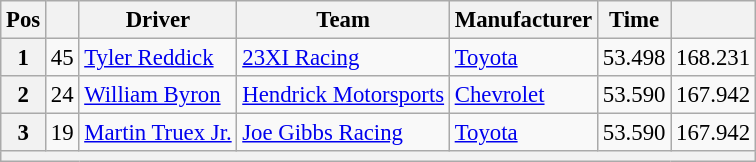<table class="wikitable" style="font-size:95%">
<tr>
<th>Pos</th>
<th></th>
<th>Driver</th>
<th>Team</th>
<th>Manufacturer</th>
<th>Time</th>
<th></th>
</tr>
<tr>
<th>1</th>
<td>45</td>
<td><a href='#'>Tyler Reddick</a></td>
<td><a href='#'>23XI Racing</a></td>
<td><a href='#'>Toyota</a></td>
<td>53.498</td>
<td>168.231</td>
</tr>
<tr>
<th>2</th>
<td>24</td>
<td><a href='#'>William Byron</a></td>
<td><a href='#'>Hendrick Motorsports</a></td>
<td><a href='#'>Chevrolet</a></td>
<td>53.590</td>
<td>167.942</td>
</tr>
<tr>
<th>3</th>
<td>19</td>
<td><a href='#'>Martin Truex Jr.</a></td>
<td><a href='#'>Joe Gibbs Racing</a></td>
<td><a href='#'>Toyota</a></td>
<td>53.590</td>
<td>167.942</td>
</tr>
<tr>
<th colspan="7"></th>
</tr>
</table>
